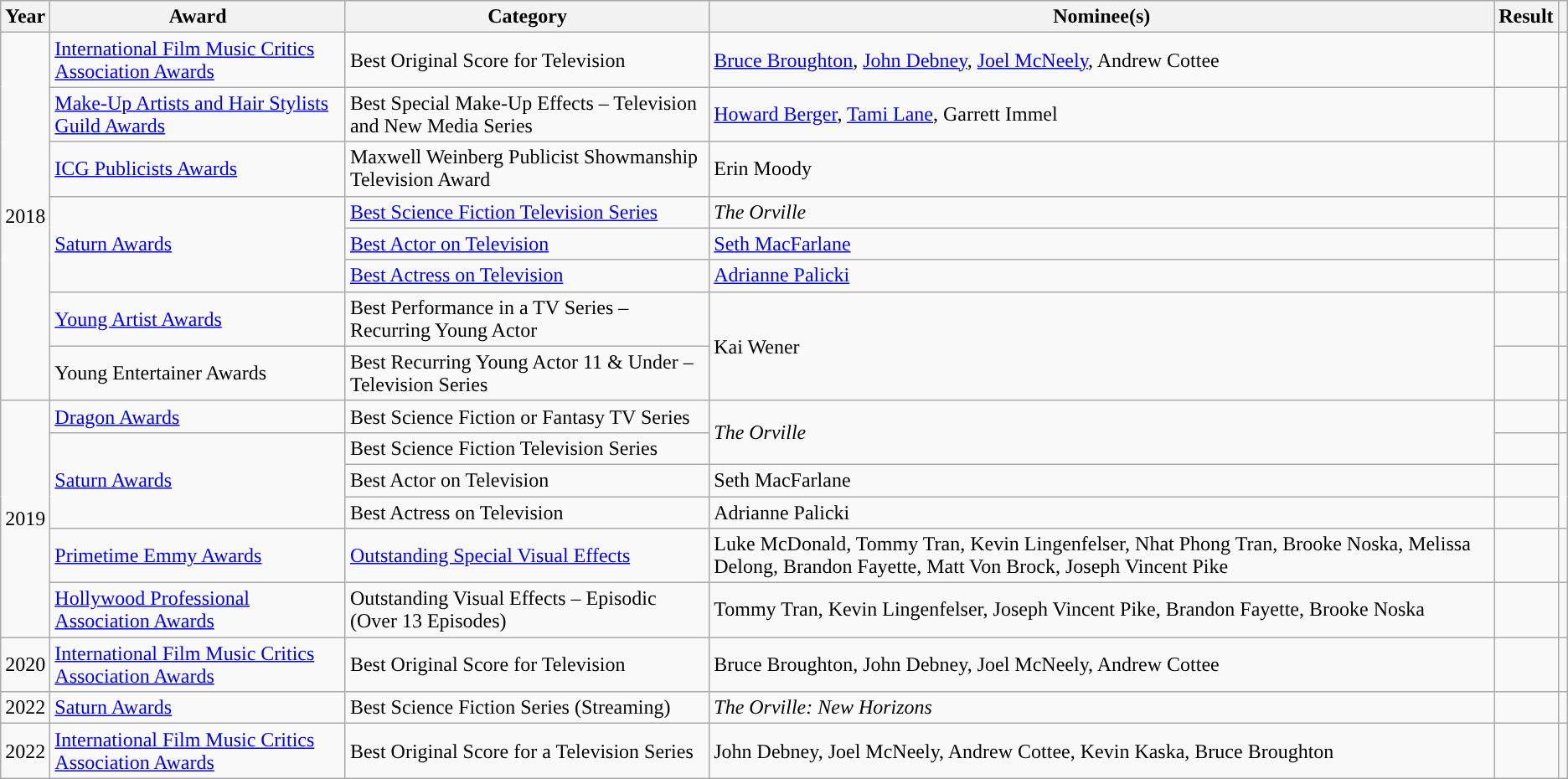<table class="wikitable sortable plainrowheaders">
<tr>
<th scope="col">Year</th>
<th scope="col">Award</th>
<th scope="col">Category</th>
<th scope="col">Nominee(s)</th>
<th scope="col">Result</th>
<th></th>
</tr>
<tr>
<td scope="row" rowspan="8">2018</td>
<td><a href='#'>International Film Music Critics Association Awards</a></td>
<td>Best Original Score for Television</td>
<td><a href='#'>Bruce Broughton</a>, <a href='#'>John Debney</a>, <a href='#'>Joel McNeely</a>, Andrew Cottee</td>
<td></td>
<td style="text-align:center;"></td>
</tr>
<tr>
<td scope="row"><a href='#'>Make-Up Artists and Hair Stylists Guild Awards</a></td>
<td>Best Special Make-Up Effects – Television and New Media Series</td>
<td><a href='#'>Howard Berger</a>, <a href='#'>Tami Lane</a>, Garrett Immel</td>
<td></td>
<td style="text-align:center;"></td>
</tr>
<tr>
<td scope="row"><a href='#'>ICG Publicists Awards</a></td>
<td>Maxwell Weinberg Publicist Showmanship Television Award</td>
<td>Erin Moody</td>
<td></td>
<td style="text-align:center;"></td>
</tr>
<tr>
<td scope="row" rowspan="3"><a href='#'>Saturn Awards</a></td>
<td><a href='#'>Best Science Fiction Television Series</a></td>
<td><em>The Orville</em></td>
<td></td>
<td rowspan="3" style="text-align:center;"></td>
</tr>
<tr>
<td><a href='#'>Best Actor on Television</a></td>
<td><a href='#'>Seth MacFarlane</a></td>
<td></td>
</tr>
<tr>
<td><a href='#'>Best Actress on Television</a></td>
<td><a href='#'>Adrianne Palicki</a></td>
<td></td>
</tr>
<tr>
<td><a href='#'>Young Artist Awards</a></td>
<td>Best Performance in a TV Series – Recurring Young Actor</td>
<td rowspan="2">Kai Wener</td>
<td></td>
<td style="text-align:center;"></td>
</tr>
<tr>
<td>Young Entertainer Awards</td>
<td>Best Recurring Young Actor 11 & Under – Television Series</td>
<td></td>
<td style="text-align:center;"></td>
</tr>
<tr>
<td rowspan="6">2019</td>
<td><a href='#'>Dragon Awards</a></td>
<td>Best Science Fiction or Fantasy TV Series</td>
<td rowspan="2"><em>The Orville</em></td>
<td></td>
<td style="text-align:center;"></td>
</tr>
<tr>
<td rowspan="3"><a href='#'>Saturn Awards</a></td>
<td>Best Science Fiction Television Series</td>
<td></td>
<td rowspan="3" style="text-align:center;"></td>
</tr>
<tr>
<td>Best Actor on Television</td>
<td>Seth MacFarlane</td>
<td></td>
</tr>
<tr>
<td>Best Actress on Television</td>
<td>Adrianne Palicki</td>
<td></td>
</tr>
<tr>
<td scope="row"><a href='#'>Primetime Emmy Awards</a></td>
<td><a href='#'>Outstanding Special Visual Effects</a></td>
<td>Luke McDonald, Tommy Tran, Kevin Lingenfelser, Nhat Phong Tran, Brooke Noska, Melissa Delong, Brandon Fayette, Matt Von Brock, Joseph Vincent Pike </td>
<td></td>
<td style="text-align:center;"></td>
</tr>
<tr>
<td scope="row"><a href='#'>Hollywood Professional Association Awards</a></td>
<td>Outstanding Visual Effects – Episodic (Over 13 Episodes)</td>
<td>Tommy Tran, Kevin Lingenfelser, Joseph Vincent Pike, Brandon Fayette, Brooke Noska </td>
<td></td>
<td style="text-align:center;"></td>
</tr>
<tr>
<td>2020</td>
<td><a href='#'>International Film Music Critics Association Awards</a></td>
<td>Best Original Score for Television</td>
<td>Bruce Broughton, John Debney, Joel McNeely, Andrew Cottee</td>
<td></td>
<td style="text-align:center;"></td>
</tr>
<tr>
<td>2022</td>
<td><a href='#'>Saturn Awards</a></td>
<td>Best Science Fiction Series (Streaming)</td>
<td><em>The Orville: New Horizons</em></td>
<td></td>
<td style="text-align:center;"></td>
</tr>
<tr>
<td>2022</td>
<td><a href='#'>International Film Music Critics Association Awards</a></td>
<td>Best Original Score for a Television Series</td>
<td>John Debney, Joel McNeely, Andrew Cottee, Kevin Kaska, Bruce Broughton</td>
<td></td>
<td style="text-align:center;"></td>
</tr>
</table>
